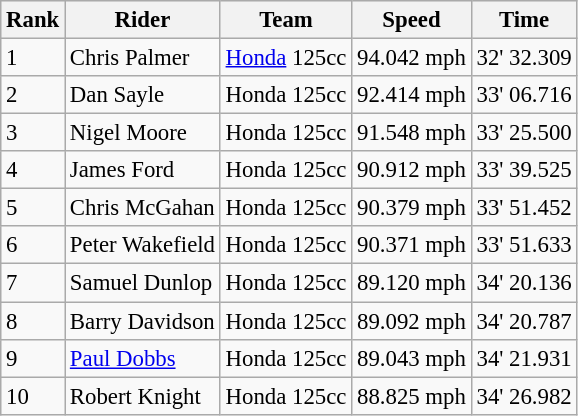<table class="wikitable" style="font-size: 95%;">
<tr style="background:#efefef;">
<th>Rank</th>
<th>Rider</th>
<th>Team</th>
<th>Speed</th>
<th>Time</th>
</tr>
<tr>
<td>1</td>
<td> Chris Palmer</td>
<td><a href='#'>Honda</a> 125cc</td>
<td>94.042 mph</td>
<td>32' 32.309</td>
</tr>
<tr>
<td>2</td>
<td> Dan Sayle</td>
<td>Honda 125cc</td>
<td>92.414 mph</td>
<td>33' 06.716</td>
</tr>
<tr>
<td>3</td>
<td> Nigel Moore</td>
<td>Honda 125cc</td>
<td>91.548 mph</td>
<td>33' 25.500</td>
</tr>
<tr>
<td>4</td>
<td> James Ford</td>
<td>Honda 125cc</td>
<td>90.912 mph</td>
<td>33' 39.525</td>
</tr>
<tr>
<td>5</td>
<td> Chris McGahan</td>
<td>Honda 125cc</td>
<td>90.379 mph</td>
<td>33' 51.452</td>
</tr>
<tr>
<td>6</td>
<td> Peter Wakefield</td>
<td>Honda 125cc</td>
<td>90.371 mph</td>
<td>33' 51.633</td>
</tr>
<tr>
<td>7</td>
<td> Samuel Dunlop</td>
<td>Honda 125cc</td>
<td>89.120 mph</td>
<td>34' 20.136</td>
</tr>
<tr>
<td>8</td>
<td> Barry Davidson</td>
<td>Honda 125cc</td>
<td>89.092 mph</td>
<td>34' 20.787</td>
</tr>
<tr>
<td>9</td>
<td> <a href='#'>Paul Dobbs</a></td>
<td>Honda 125cc</td>
<td>89.043 mph</td>
<td>34' 21.931</td>
</tr>
<tr>
<td>10</td>
<td> Robert Knight</td>
<td>Honda 125cc</td>
<td>88.825 mph</td>
<td>34' 26.982</td>
</tr>
</table>
